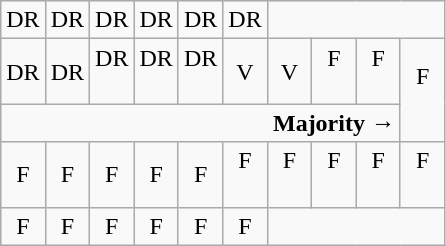<table class="wikitable" style="text-align:center">
<tr>
<td>DR</td>
<td>DR</td>
<td>DR</td>
<td>DR</td>
<td>DR</td>
<td>DR</td>
</tr>
<tr>
<td width=10% >DR</td>
<td width=10% >DR</td>
<td width=10% >DR<br><br></td>
<td width=10% >DR<br><br></td>
<td width=10% >DR<br><br></td>
<td width=10% >V</td>
<td width=10% >V</td>
<td width=10% >F<br><br></td>
<td width=10% >F<br><br></td>
<td width=10% rowspan=2 >F<br><br></td>
</tr>
<tr>
<td colspan=9 style="text-align:right"><strong>Majority →</strong></td>
</tr>
<tr>
<td>F</td>
<td>F</td>
<td>F</td>
<td>F</td>
<td>F</td>
<td>F<br><br></td>
<td>F<br><br></td>
<td>F<br><br></td>
<td>F<br><br></td>
<td>F<br><br></td>
</tr>
<tr>
<td>F</td>
<td>F</td>
<td>F</td>
<td>F</td>
<td>F</td>
<td>F</td>
</tr>
</table>
